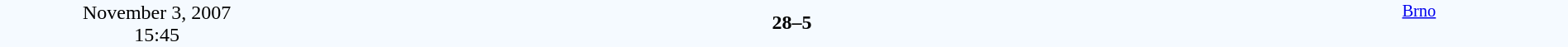<table style="width: 100%; background:#F5FAFF;" cellspacing="0">
<tr>
<td align=center rowspan=3 width=20%>November 3, 2007<br>15:45</td>
</tr>
<tr>
<td width=24% align=right></td>
<td align=center width=13%><strong>28–5</strong></td>
<td width=24%></td>
<td style=font-size:85% rowspan=3 valign=top align=center><a href='#'>Brno</a></td>
</tr>
<tr style=font-size:85%>
<td align=right></td>
<td align=center></td>
<td></td>
</tr>
</table>
